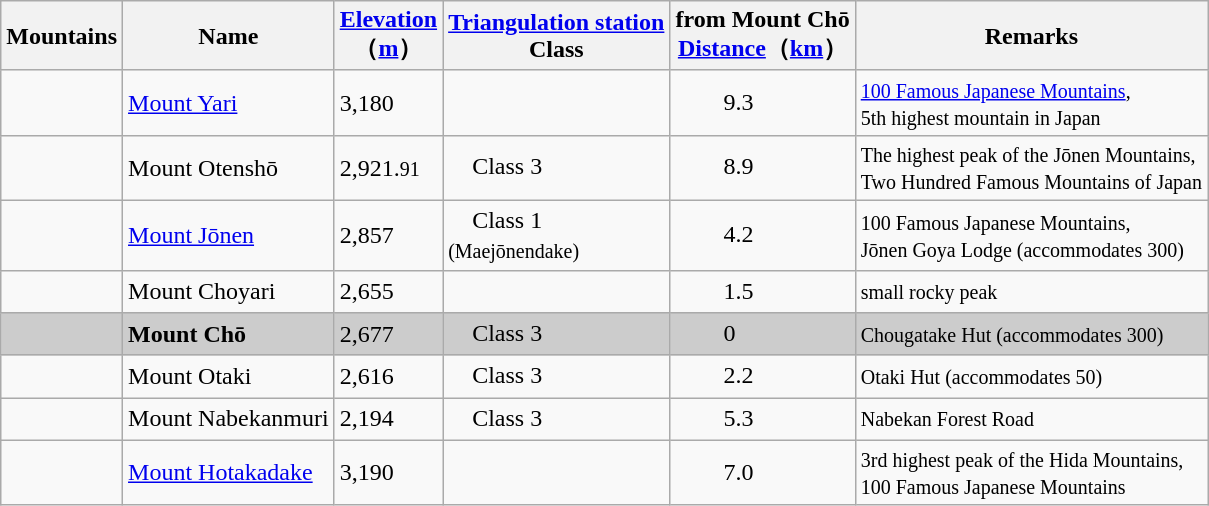<table class="wikitable">
<tr>
<th>Mountains</th>
<th>Name</th>
<th><a href='#'>Elevation</a><br>（<a href='#'>m</a>）</th>
<th><a href='#'>Triangulation station</a><br>Class</th>
<th>from Mount Chō<br><a href='#'>Distance</a>（<a href='#'>km</a>）</th>
<th>Remarks</th>
</tr>
<tr>
<td></td>
<td><a href='#'>Mount Yari</a></td>
<td>3,180</td>
<td></td>
<td>　　9.3</td>
<td><small><a href='#'>100 Famous Japanese Mountains</a>,<br>5th highest mountain in Japan</small></td>
</tr>
<tr>
<td></td>
<td>Mount Otenshō</td>
<td>2,921.<small>91</small></td>
<td>　Class 3</td>
<td>　　8.9</td>
<td><small>The highest peak of the Jōnen Mountains,<br>Two Hundred Famous Mountains of Japan</small></td>
</tr>
<tr>
<td></td>
<td><a href='#'>Mount Jōnen</a></td>
<td>2,857</td>
<td>　Class 1<br><small>(Maejōnendake)</small></td>
<td>　　4.2</td>
<td><small>100 Famous Japanese Mountains,<br> Jōnen Goya Lodge (accommodates 300) </small></td>
</tr>
<tr>
<td></td>
<td>Mount Choyari</td>
<td>2,655</td>
<td></td>
<td>　　1.5</td>
<td><small>small rocky peak<br></small></td>
</tr>
<tr style="background-color:#ccc">
<td></td>
<td><strong>Mount Chō</strong></td>
<td>2,677</td>
<td>　Class 3</td>
<td>　　0</td>
<td><small>Chougatake Hut (accommodates 300)</small></td>
</tr>
<tr>
<td></td>
<td>Mount Otaki</td>
<td>2,616</td>
<td>　Class 3</td>
<td>　　2.2</td>
<td><small>Otaki Hut (accommodates 50)</small></td>
</tr>
<tr>
<td></td>
<td>Mount Nabekanmuri</td>
<td>2,194</td>
<td>　Class 3</td>
<td>　　5.3</td>
<td><small>Nabekan Forest Road</small></td>
</tr>
<tr>
<td></td>
<td><a href='#'>Mount Hotakadake</a></td>
<td>3,190</td>
<td></td>
<td>　　7.0</td>
<td><small>3rd highest peak of the Hida Mountains,<br>100 Famous Japanese Mountains</small></td>
</tr>
</table>
